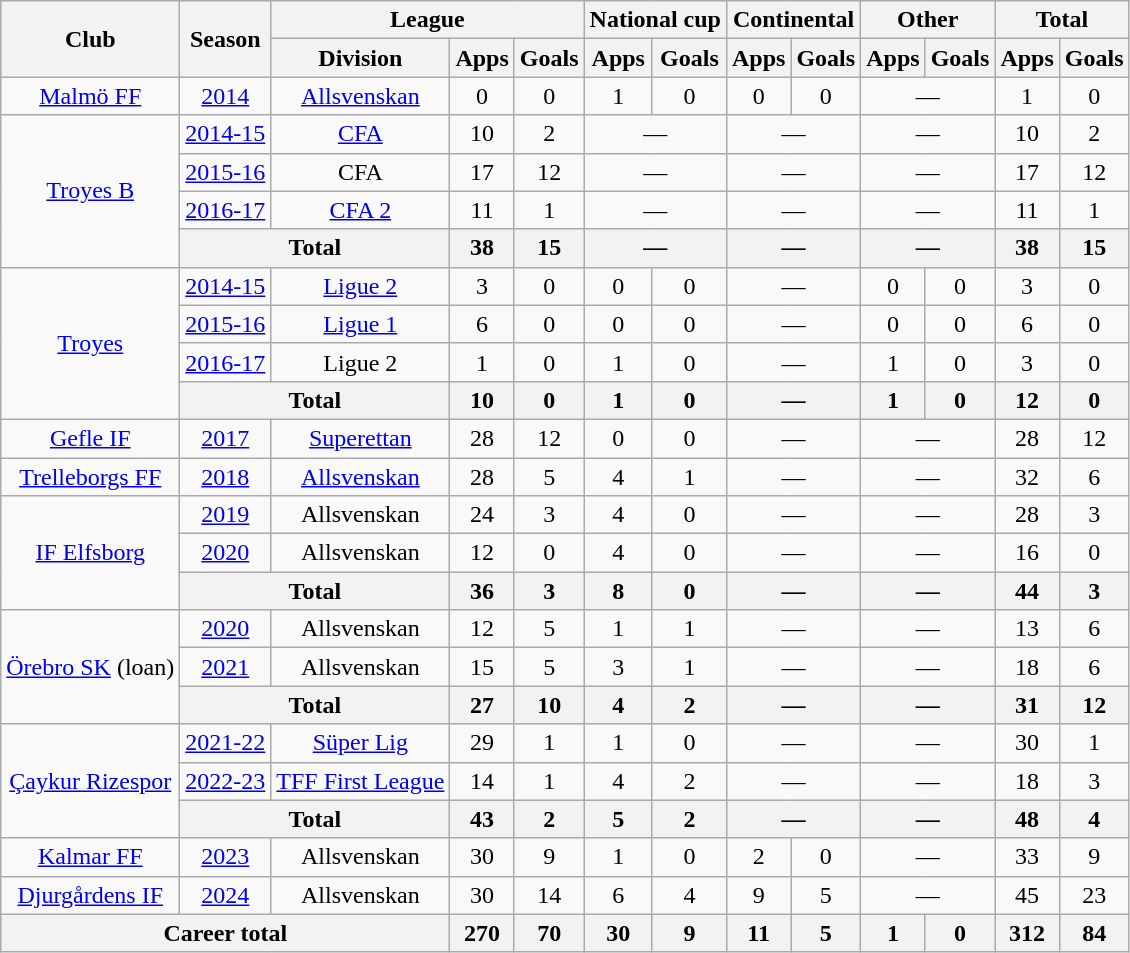<table class="wikitable" style="text-align: center;">
<tr>
<th rowspan="2">Club</th>
<th rowspan="2">Season</th>
<th colspan="3">League</th>
<th colspan="2">National cup</th>
<th colspan="2">Continental</th>
<th colspan="2">Other</th>
<th colspan="2">Total</th>
</tr>
<tr>
<th>Division</th>
<th>Apps</th>
<th>Goals</th>
<th>Apps</th>
<th>Goals</th>
<th>Apps</th>
<th>Goals</th>
<th>Apps</th>
<th>Goals</th>
<th>Apps</th>
<th>Goals</th>
</tr>
<tr>
<td><a href='#'>Malmö FF</a></td>
<td><a href='#'>2014</a></td>
<td><a href='#'>Allsvenskan</a></td>
<td>0</td>
<td>0</td>
<td>1</td>
<td>0</td>
<td>0</td>
<td>0</td>
<td colspan="2">—</td>
<td>1</td>
<td>0</td>
</tr>
<tr>
<td rowspan="4"><a href='#'>Troyes B</a></td>
<td><a href='#'>2014-15</a></td>
<td><a href='#'>CFA</a></td>
<td>10</td>
<td>2</td>
<td colspan="2">—</td>
<td colspan="2">—</td>
<td colspan="2">—</td>
<td>10</td>
<td>2</td>
</tr>
<tr>
<td><a href='#'>2015-16</a></td>
<td>CFA</td>
<td>17</td>
<td>12</td>
<td colspan="2">—</td>
<td colspan="2">—</td>
<td colspan="2">—</td>
<td>17</td>
<td>12</td>
</tr>
<tr>
<td><a href='#'>2016-17</a></td>
<td><a href='#'>CFA 2</a></td>
<td>11</td>
<td>1</td>
<td colspan="2">—</td>
<td colspan="2">—</td>
<td colspan="2">—</td>
<td>11</td>
<td>1</td>
</tr>
<tr>
<th colspan="2">Total</th>
<th>38</th>
<th>15</th>
<th colspan="2">—</th>
<th colspan="2">—</th>
<th colspan="2">—</th>
<th>38</th>
<th>15</th>
</tr>
<tr>
<td rowspan="4"><a href='#'>Troyes</a></td>
<td><a href='#'>2014-15</a></td>
<td><a href='#'>Ligue 2</a></td>
<td>3</td>
<td>0</td>
<td>0</td>
<td>0</td>
<td colspan="2">—</td>
<td>0</td>
<td>0</td>
<td>3</td>
<td>0</td>
</tr>
<tr>
<td><a href='#'>2015-16</a></td>
<td><a href='#'>Ligue 1</a></td>
<td>6</td>
<td>0</td>
<td>0</td>
<td>0</td>
<td colspan="2">—</td>
<td>0</td>
<td>0</td>
<td>6</td>
<td>0</td>
</tr>
<tr>
<td><a href='#'>2016-17</a></td>
<td>Ligue 2</td>
<td>1</td>
<td>0</td>
<td>1</td>
<td>0</td>
<td colspan="2">—</td>
<td>1</td>
<td>0</td>
<td>3</td>
<td>0</td>
</tr>
<tr>
<th colspan="2">Total</th>
<th>10</th>
<th>0</th>
<th>1</th>
<th>0</th>
<th colspan="2">—</th>
<th>1</th>
<th>0</th>
<th>12</th>
<th>0</th>
</tr>
<tr>
<td><a href='#'>Gefle IF</a></td>
<td><a href='#'>2017</a></td>
<td><a href='#'>Superettan</a></td>
<td>28</td>
<td>12</td>
<td>0</td>
<td>0</td>
<td colspan="2">—</td>
<td colspan="2">—</td>
<td>28</td>
<td>12</td>
</tr>
<tr>
<td><a href='#'>Trelleborgs FF</a></td>
<td><a href='#'>2018</a></td>
<td><a href='#'>Allsvenskan</a></td>
<td>28</td>
<td>5</td>
<td>4</td>
<td>1</td>
<td colspan="2">—</td>
<td colspan="2">—</td>
<td>32</td>
<td>6</td>
</tr>
<tr>
<td rowspan="3"><a href='#'>IF Elfsborg</a></td>
<td><a href='#'>2019</a></td>
<td>Allsvenskan</td>
<td>24</td>
<td>3</td>
<td>4</td>
<td>0</td>
<td colspan="2">—</td>
<td colspan="2">—</td>
<td>28</td>
<td>3</td>
</tr>
<tr>
<td><a href='#'>2020</a></td>
<td>Allsvenskan</td>
<td>12</td>
<td>0</td>
<td>4</td>
<td>0</td>
<td colspan="2">—</td>
<td colspan="2">—</td>
<td>16</td>
<td>0</td>
</tr>
<tr>
<th colspan="2">Total</th>
<th>36</th>
<th>3</th>
<th>8</th>
<th>0</th>
<th colspan="2">—</th>
<th colspan="2">—</th>
<th>44</th>
<th>3</th>
</tr>
<tr>
<td rowspan="3"><a href='#'>Örebro SK</a> (loan)</td>
<td><a href='#'>2020</a></td>
<td>Allsvenskan</td>
<td>12</td>
<td>5</td>
<td>1</td>
<td>1</td>
<td colspan="2">—</td>
<td colspan="2">—</td>
<td>13</td>
<td>6</td>
</tr>
<tr>
<td><a href='#'>2021</a></td>
<td>Allsvenskan</td>
<td>15</td>
<td>5</td>
<td>3</td>
<td>1</td>
<td colspan="2">—</td>
<td colspan="2">—</td>
<td>18</td>
<td>6</td>
</tr>
<tr>
<th colspan="2">Total</th>
<th>27</th>
<th>10</th>
<th>4</th>
<th>2</th>
<th colspan="2">—</th>
<th colspan="2">—</th>
<th>31</th>
<th>12</th>
</tr>
<tr>
<td rowspan="3"><a href='#'>Çaykur Rizespor</a></td>
<td><a href='#'>2021-22</a></td>
<td><a href='#'>Süper Lig</a></td>
<td>29</td>
<td>1</td>
<td>1</td>
<td>0</td>
<td colspan="2">—</td>
<td colspan="2">—</td>
<td>30</td>
<td>1</td>
</tr>
<tr>
<td><a href='#'>2022-23</a></td>
<td><a href='#'>TFF First League</a></td>
<td>14</td>
<td>1</td>
<td>4</td>
<td>2</td>
<td colspan="2">—</td>
<td colspan="2">—</td>
<td>18</td>
<td>3</td>
</tr>
<tr>
<th colspan="2">Total</th>
<th>43</th>
<th>2</th>
<th>5</th>
<th>2</th>
<th colspan="2">—</th>
<th colspan="2">—</th>
<th>48</th>
<th>4</th>
</tr>
<tr>
<td><a href='#'>Kalmar FF</a></td>
<td><a href='#'>2023</a></td>
<td>Allsvenskan</td>
<td>30</td>
<td>9</td>
<td>1</td>
<td>0</td>
<td>2</td>
<td>0</td>
<td colspan="2">—</td>
<td>33</td>
<td>9</td>
</tr>
<tr>
<td><a href='#'>Djurgårdens IF</a></td>
<td><a href='#'>2024</a></td>
<td>Allsvenskan</td>
<td>30</td>
<td>14</td>
<td>6</td>
<td>4</td>
<td>9</td>
<td>5</td>
<td colspan="2">—</td>
<td>45</td>
<td>23</td>
</tr>
<tr>
<th colspan="3">Career total</th>
<th>270</th>
<th>70</th>
<th>30</th>
<th>9</th>
<th>11</th>
<th>5</th>
<th>1</th>
<th>0</th>
<th>312</th>
<th>84</th>
</tr>
</table>
